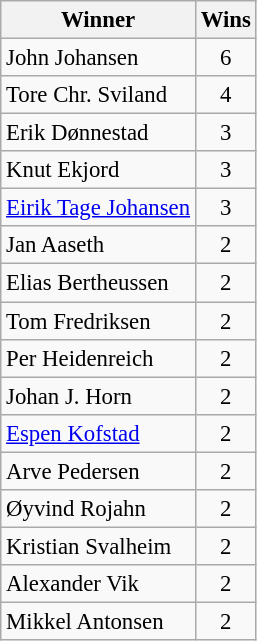<table class="wikitable" style="font-size:95%;">
<tr>
<th>Winner</th>
<th>Wins</th>
</tr>
<tr>
<td>John Johansen</td>
<td align=center>6</td>
</tr>
<tr>
<td>Tore Chr. Sviland</td>
<td align=center>4</td>
</tr>
<tr>
<td>Erik Dønnestad</td>
<td align=center>3</td>
</tr>
<tr>
<td>Knut Ekjord</td>
<td align=center>3</td>
</tr>
<tr>
<td><a href='#'>Eirik Tage Johansen</a></td>
<td align=center>3</td>
</tr>
<tr>
<td>Jan Aaseth</td>
<td align=center>2</td>
</tr>
<tr>
<td>Elias Bertheussen</td>
<td align=center>2</td>
</tr>
<tr>
<td>Tom Fredriksen</td>
<td align=center>2</td>
</tr>
<tr>
<td>Per Heidenreich</td>
<td align=center>2</td>
</tr>
<tr>
<td>Johan J. Horn</td>
<td align=center>2</td>
</tr>
<tr>
<td><a href='#'>Espen Kofstad</a></td>
<td align=center>2</td>
</tr>
<tr>
<td>Arve Pedersen</td>
<td align=center>2</td>
</tr>
<tr>
<td>Øyvind Rojahn</td>
<td align=center>2</td>
</tr>
<tr>
<td>Kristian Svalheim</td>
<td align=center>2</td>
</tr>
<tr>
<td>Alexander Vik</td>
<td align=center>2</td>
</tr>
<tr>
<td>Mikkel Antonsen</td>
<td align=center>2</td>
</tr>
</table>
